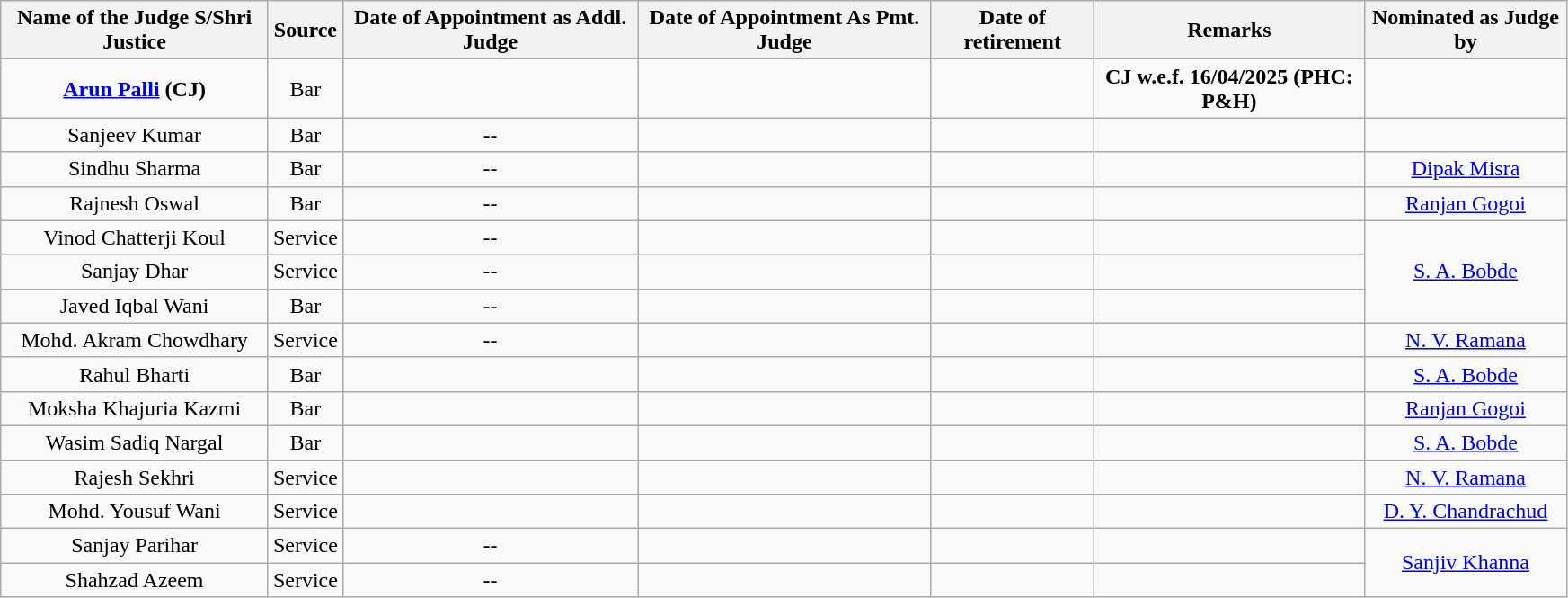<table class="wikitable sortable static-row-numbers static-row-header" style="text-align:center" width="92%">
<tr>
<th>Name of the Judge S/Shri Justice</th>
<th>Source</th>
<th>Date of Appointment as Addl. Judge</th>
<th>Date of Appointment As Pmt. Judge</th>
<th>Date of retirement</th>
<th>Remarks</th>
<th>Nominated as Judge by</th>
</tr>
<tr>
<td><a href='#'><strong>Arun Palli</strong></a> <strong>(CJ)</strong></td>
<td>Bar</td>
<td></td>
<td></td>
<td></td>
<td><strong>CJ w.e.f. 16/04/2025 (PHC: P&H)</strong></td>
<td></td>
</tr>
<tr>
<td>Sanjeev Kumar</td>
<td>Bar</td>
<td>--</td>
<td></td>
<td></td>
<td></td>
<td></td>
</tr>
<tr>
<td>Sindhu Sharma</td>
<td>Bar</td>
<td>--</td>
<td></td>
<td></td>
<td></td>
<td><a href='#'>Dipak Misra</a></td>
</tr>
<tr>
<td>Rajnesh Oswal</td>
<td>Bar</td>
<td>--</td>
<td></td>
<td></td>
<td></td>
<td><a href='#'>Ranjan Gogoi</a></td>
</tr>
<tr>
<td>Vinod Chatterji Koul</td>
<td>Service</td>
<td>--</td>
<td></td>
<td></td>
<td></td>
<td rowspan="3"><a href='#'>S. A. Bobde</a></td>
</tr>
<tr>
<td>Sanjay Dhar</td>
<td>Service</td>
<td>--</td>
<td></td>
<td></td>
<td></td>
</tr>
<tr>
<td>Javed Iqbal Wani</td>
<td>Bar</td>
<td>--</td>
<td></td>
<td></td>
<td></td>
</tr>
<tr>
<td>Mohd. Akram Chowdhary</td>
<td>Service</td>
<td>--</td>
<td></td>
<td></td>
<td></td>
<td><a href='#'>N. V. Ramana</a></td>
</tr>
<tr>
<td>Rahul Bharti</td>
<td>Bar</td>
<td></td>
<td></td>
<td></td>
<td></td>
<td><a href='#'>S. A. Bobde</a></td>
</tr>
<tr>
<td>Moksha Khajuria Kazmi</td>
<td>Bar</td>
<td></td>
<td></td>
<td></td>
<td></td>
<td><a href='#'>Ranjan Gogoi</a></td>
</tr>
<tr>
<td>Wasim Sadiq Nargal</td>
<td>Bar</td>
<td></td>
<td></td>
<td></td>
<td></td>
<td><a href='#'>S. A. Bobde</a></td>
</tr>
<tr>
<td>Rajesh Sekhri</td>
<td>Service</td>
<td></td>
<td></td>
<td></td>
<td></td>
<td><a href='#'>N. V. Ramana</a></td>
</tr>
<tr>
<td>Mohd. Yousuf Wani</td>
<td>Service</td>
<td></td>
<td></td>
<td></td>
<td></td>
<td><a href='#'>D. Y. Chandrachud</a></td>
</tr>
<tr>
<td>Sanjay Parihar</td>
<td>Service</td>
<td>--</td>
<td></td>
<td></td>
<td></td>
<td rowspan="2"><a href='#'>Sanjiv Khanna</a></td>
</tr>
<tr>
<td>Shahzad Azeem</td>
<td>Service</td>
<td>--</td>
<td></td>
<td></td>
<td></td>
</tr>
</table>
